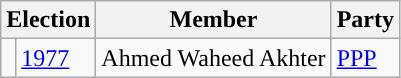<table class="wikitable">
<tr>
<th colspan="2">Election</th>
<th>Member</th>
<th>Party</th>
</tr>
<tr>
<td style="background-color: "></td>
<td><a href='#'>1977</a></td>
<td>Ahmed Waheed Akhter</td>
<td><a href='#'>PPP</a></td>
</tr>
</table>
